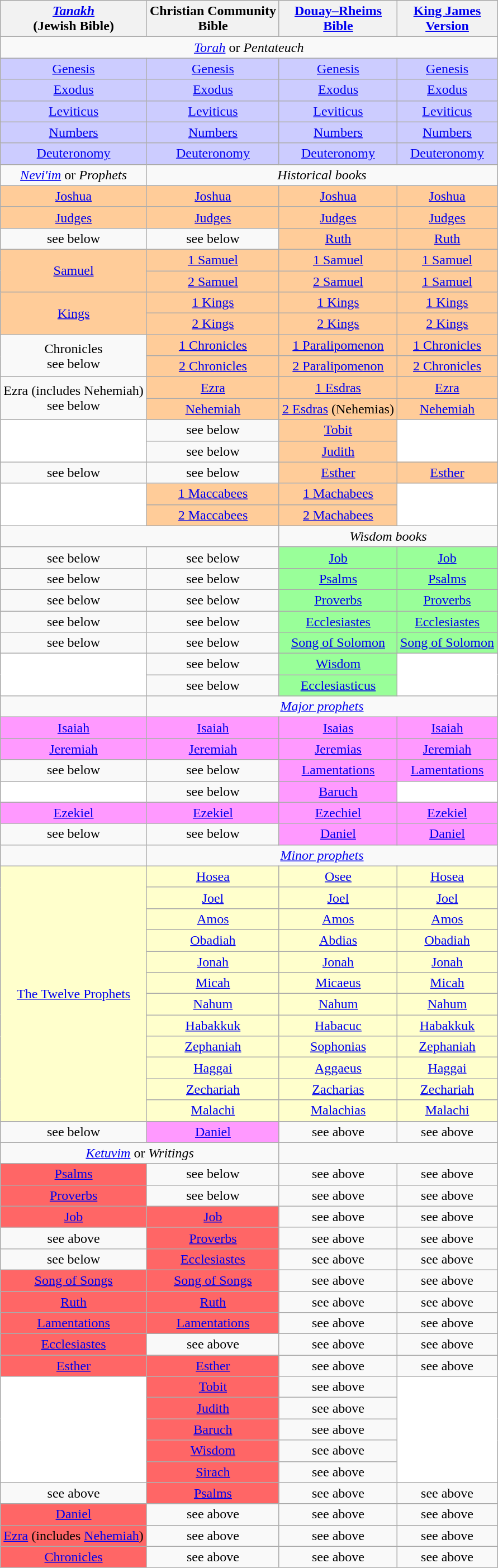<table class="wikitable">
<tr align="center">
<th><em><a href='#'>Tanakh</a></em><br> (Jewish Bible)</th>
<th>Christian Community <br> Bible</th>
<th><a href='#'> Douay–Rheims <br> Bible</a></th>
<th><a href='#'> King James <br> Version</a></th>
</tr>
<tr align="center">
<td colspan="4" rowspan="1"><em><a href='#'>Torah</a></em> or <em>Pentateuch</em></td>
</tr>
<tr align="center">
<td align="center" bgcolor="#ccccff"><a href='#'>Genesis</a></td>
<td align="center" bgcolor="#ccccff"><a href='#'>Genesis</a></td>
<td align="center" bgcolor="#ccccff"><a href='#'>Genesis</a></td>
<td align="center" bgcolor="#ccccff"><a href='#'>Genesis</a></td>
</tr>
<tr align="center">
<td align="center" bgcolor="#ccccff"><a href='#'>Exodus</a></td>
<td align="center" bgcolor="#ccccff"><a href='#'>Exodus</a></td>
<td align="center" bgcolor="#ccccff"><a href='#'>Exodus</a></td>
<td align="center" bgcolor="#ccccff"><a href='#'>Exodus</a></td>
</tr>
<tr align="center">
<td align="center" bgcolor="#ccccff"><a href='#'>Leviticus</a></td>
<td align="center" bgcolor="#ccccff"><a href='#'>Leviticus</a></td>
<td align="center" bgcolor="#ccccff"><a href='#'>Leviticus</a></td>
<td align="center" bgcolor="#ccccff"><a href='#'>Leviticus</a></td>
</tr>
<tr align="center">
<td align="center" bgcolor="#ccccff"><a href='#'>Numbers</a></td>
<td align="center" bgcolor="#ccccff"><a href='#'>Numbers</a></td>
<td align="center" bgcolor="#ccccff"><a href='#'>Numbers</a></td>
<td align="center" bgcolor="#ccccff"><a href='#'>Numbers</a></td>
</tr>
<tr align="center">
<td align="center" bgcolor="#ccccff" valign="top"><a href='#'>Deuteronomy</a></td>
<td align="center" bgcolor="#ccccff" valign="top"><a href='#'>Deuteronomy</a></td>
<td align="center" bgcolor="#ccccff" valign="top"><a href='#'>Deuteronomy</a></td>
<td align="center" bgcolor="#ccccff" valign="top"><a href='#'>Deuteronomy</a></td>
</tr>
<tr align="center">
<td align="center"><em><a href='#'>Nevi'im</a></em> or <em>Prophets</em></td>
<td align="center" colspan="3"><div><em>Historical books</em></div></td>
</tr>
<tr align="center">
<td align="center" bgcolor="#ffcc99"><a href='#'>Joshua</a></td>
<td align="center" bgcolor="#ffcc99"><a href='#'>Joshua</a></td>
<td align="center" bgcolor="#ffcc99"><a href='#'>Joshua</a></td>
<td align="center" bgcolor="#ffcc99"><a href='#'>Joshua</a></td>
</tr>
<tr align="center">
<td align="center" bgcolor="#ffcc99"><a href='#'>Judges</a></td>
<td align="center" bgcolor="#ffcc99"><a href='#'>Judges</a></td>
<td align="center" bgcolor="#ffcc99"><a href='#'>Judges</a></td>
<td align="center" bgcolor="#ffcc99"><a href='#'>Judges</a></td>
</tr>
<tr align="center">
<td align="center">see below</td>
<td align="center">see below</td>
<td align="center" bgcolor="#ffcc99"><a href='#'>Ruth</a></td>
<td align="center" bgcolor="#ffcc99"><a href='#'>Ruth</a></td>
</tr>
<tr align="center">
<td rowspan="2" align="center" bgcolor="#ffcc99"><a href='#'>Samuel</a></td>
<td align="center" bgcolor="#ffcc99"><a href='#'>1 Samuel</a></td>
<td align="center" bgcolor="#ffcc99"><a href='#'>1 Samuel</a></td>
<td align="center" bgcolor="#ffcc99"><a href='#'>1 Samuel</a></td>
</tr>
<tr align="center">
<td align="center" bgcolor="#ffcc99"><a href='#'>2 Samuel</a></td>
<td align="center" bgcolor="#ffcc99"><a href='#'>2 Samuel</a></td>
<td align="center" bgcolor="#ffcc99"><a href='#'>1 Samuel</a></td>
</tr>
<tr align="center">
<td rowspan="2" align="center" bgcolor="#ffcc99"><a href='#'>Kings</a></td>
<td align="center" bgcolor="#ffcc99"><a href='#'>1 Kings</a></td>
<td align="center" bgcolor="#ffcc99"><a href='#'>1 Kings</a></td>
<td align="center" bgcolor="#ffcc99"><a href='#'>1 Kings</a></td>
</tr>
<tr align="center">
<td align="center" bgcolor="#ffcc99"><a href='#'>2 Kings</a></td>
<td align="center" bgcolor="#ffcc99"><a href='#'>2 Kings</a></td>
<td align="center" bgcolor="#ffcc99"><a href='#'>2 Kings</a></td>
</tr>
<tr align="center">
<td rowspan="2" align="center">Chronicles<br>see below</td>
<td align="center" bgcolor="#ffcc99"><a href='#'>1 Chronicles</a></td>
<td align="center" bgcolor="#ffcc99"><a href='#'>1 Paralipomenon</a></td>
<td align="center" bgcolor="#ffcc99"><a href='#'>1 Chronicles</a></td>
</tr>
<tr align="center">
<td align="center" bgcolor="#ffcc99"><a href='#'>2 Chronicles</a></td>
<td align="center" bgcolor="#ffcc99"><a href='#'>2 Paralipomenon</a></td>
<td align="center" bgcolor="#ffcc99"><a href='#'>2 Chronicles</a></td>
</tr>
<tr align="center">
<td rowspan="2" align="center">Ezra (includes Nehemiah)<br>see below</td>
<td align="center" bgcolor="#ffcc99"><a href='#'>Ezra</a></td>
<td align="center" bgcolor="#ffcc99"><a href='#'>1 Esdras</a></td>
<td align="center" bgcolor="#ffcc99"><a href='#'>Ezra</a></td>
</tr>
<tr align="center">
<td align="center" bgcolor="#ffcc99"><a href='#'>Nehemiah</a></td>
<td align="center" bgcolor="#ffcc99"><a href='#'>2 Esdras</a> (Nehemias)</td>
<td align="center" bgcolor="#ffcc99"><a href='#'>Nehemiah</a></td>
</tr>
<tr align="center">
<td rowspan="2" bgcolor="#ffffff"></td>
<td align="center">see below</td>
<td align="center" bgcolor="#ffcc99"><a href='#'>Tobit</a></td>
<td rowspan="2" bgcolor="#ffffff"></td>
</tr>
<tr align="center">
<td align="center">see below</td>
<td align="center" bgcolor="#ffcc99"><a href='#'>Judith</a></td>
</tr>
<tr align="center">
<td align="center">see below</td>
<td align="center">see below</td>
<td align="center" bgcolor="#ffcc99"><a href='#'>Esther</a></td>
<td align="center" bgcolor="#ffcc99"><a href='#'>Esther</a></td>
</tr>
<tr align="center">
<td rowspan="2" bgcolor="#ffffff"></td>
<td align="center" bgcolor="#ffcc99"><a href='#'>1 Maccabees</a></td>
<td align="center" bgcolor="#ffcc99"><a href='#'>1 Machabees</a></td>
<td rowspan="2" bgcolor="#ffffff"></td>
</tr>
<tr align="center">
<td align="center" bgcolor="#ffcc99"><a href='#'>2 Maccabees</a></td>
<td align="center" bgcolor="#ffcc99"><a href='#'>2 Machabees</a></td>
</tr>
<tr align="center">
<td colspan="2"></td>
<td colspan="2" align="center"><em>Wisdom books</em><br></td>
</tr>
<tr align="center">
<td align="center">see below</td>
<td align="center">see below</td>
<td align="center" bgcolor="#99ff99"><a href='#'>Job</a></td>
<td align="center" bgcolor="#99ff99"><a href='#'>Job</a></td>
</tr>
<tr align="center">
<td align="center">see below</td>
<td align="center">see below</td>
<td align="center" bgcolor="#99ff99"><a href='#'>Psalms</a></td>
<td align="center" bgcolor="#99ff99"><a href='#'>Psalms</a></td>
</tr>
<tr align="center">
<td align="center">see below</td>
<td align="center">see below</td>
<td align="center" bgcolor="#99ff99"><a href='#'>Proverbs</a></td>
<td align="center" bgcolor="#99ff99"><a href='#'>Proverbs</a></td>
</tr>
<tr align="center">
<td align="center">see below</td>
<td align="center">see below</td>
<td align="center" bgcolor="#99ff99"><a href='#'>Ecclesiastes</a></td>
<td align="center" bgcolor="#99ff99"><a href='#'>Ecclesiastes</a></td>
</tr>
<tr align="center">
<td align="center">see below</td>
<td align="center">see below</td>
<td align="center" bgcolor="#99ff99"><a href='#'>Song of Solomon</a></td>
<td align="center" bgcolor="#99ff99"><a href='#'>Song of Solomon</a></td>
</tr>
<tr align="center">
<td rowspan="2" bgcolor="#ffffff"></td>
<td align="center">see below</td>
<td align="center" bgcolor="#99ff99"><a href='#'>Wisdom</a></td>
<td rowspan="2" bgcolor="#ffffff"></td>
</tr>
<tr align="center">
<td align="center">see below</td>
<td align="center" bgcolor="#99ff99"><a href='#'>Ecclesiasticus</a></td>
</tr>
<tr align="center">
<td></td>
<td colspan="3" rowspan="1"><em><a href='#'>Major prophets</a></em></td>
</tr>
<tr align="center">
<td align="center" bgcolor="#ff99ff" valign="top"><a href='#'>Isaiah</a></td>
<td align="center" bgcolor="#ff99ff" valign="top"><a href='#'>Isaiah</a></td>
<td align="center" bgcolor="#ff99ff" valign="top"><a href='#'>Isaias</a></td>
<td align="center" bgcolor="#ff99ff" valign="top"><a href='#'>Isaiah</a></td>
</tr>
<tr align="center">
<td align="center" bgcolor="#ff99ff"><a href='#'>Jeremiah</a></td>
<td align="center" bgcolor="#ff99ff"><a href='#'>Jeremiah</a></td>
<td align="center" bgcolor="#ff99ff"><a href='#'>Jeremias</a></td>
<td align="center" bgcolor="#ff99ff"><a href='#'>Jeremiah</a></td>
</tr>
<tr align="center">
<td align="center">see below</td>
<td align="center">see below</td>
<td align="center" bgcolor="#ff99ff"><a href='#'>Lamentations</a></td>
<td align="center" bgcolor="#ff99ff"><a href='#'>Lamentations</a></td>
</tr>
<tr align="center">
<td align="center"  bgcolor="#ffffff"></td>
<td align="center">see below</td>
<td align="center" bgcolor="#ff99ff"><a href='#'>Baruch</a></td>
<td align="center"  bgcolor="#ffffff"></td>
</tr>
<tr align="center">
<td bgcolor="#ff99ff"><a href='#'>Ezekiel</a></td>
<td bgcolor="#ff99ff"><a href='#'>Ezekiel</a></td>
<td bgcolor="#ff99ff"><a href='#'>Ezechiel</a></td>
<td bgcolor="#ff99ff"><a href='#'>Ezekiel</a></td>
</tr>
<tr align="center">
<td align="center">see below</td>
<td align="center">see below</td>
<td bgcolor="#ff99ff"><a href='#'>Daniel</a></td>
<td bgcolor="#ff99ff"><a href='#'>Daniel</a></td>
</tr>
<tr align="center">
<td></td>
<td colspan="3" rowspan="1"><em><a href='#'>Minor prophets</a></em></td>
</tr>
<tr align="center">
<td bgcolor="#ffffcc" rowspan="12" colspan="1"><a href='#'>The Twelve Prophets</a></td>
<td bgcolor="#ffffcc"><a href='#'>Hosea</a></td>
<td bgcolor="#ffffcc"><a href='#'>Osee</a></td>
<td bgcolor="#ffffcc"><a href='#'>Hosea</a></td>
</tr>
<tr align="center">
<td bgcolor="#ffffcc"><a href='#'>Joel</a></td>
<td bgcolor="#ffffcc"><a href='#'>Joel</a></td>
<td bgcolor="#ffffcc"><a href='#'>Joel</a></td>
</tr>
<tr align="center">
<td bgcolor="#ffffcc"><a href='#'>Amos</a></td>
<td bgcolor="#ffffcc"><a href='#'>Amos</a></td>
<td bgcolor="#ffffcc"><a href='#'>Amos</a></td>
</tr>
<tr align="center">
<td bgcolor="#ffffcc"><a href='#'>Obadiah</a></td>
<td bgcolor="#ffffcc"><a href='#'>Abdias</a></td>
<td bgcolor="#ffffcc"><a href='#'>Obadiah</a></td>
</tr>
<tr align="center">
<td bgcolor="#ffffcc"><a href='#'>Jonah</a></td>
<td bgcolor="#ffffcc"><a href='#'>Jonah</a></td>
<td bgcolor="#ffffcc"><a href='#'>Jonah</a></td>
</tr>
<tr align="center">
<td bgcolor="#ffffcc"><a href='#'>Micah</a></td>
<td bgcolor="#ffffcc"><a href='#'>Micaeus</a></td>
<td bgcolor="#ffffcc"><a href='#'>Micah</a></td>
</tr>
<tr align="center">
<td bgcolor="#ffffcc"><a href='#'>Nahum</a></td>
<td bgcolor="#ffffcc"><a href='#'>Nahum</a></td>
<td bgcolor="#ffffcc"><a href='#'>Nahum</a></td>
</tr>
<tr align="center">
<td bgcolor="#ffffcc"><a href='#'>Habakkuk</a></td>
<td bgcolor="#ffffcc"><a href='#'>Habacuc</a></td>
<td bgcolor="#ffffcc"><a href='#'>Habakkuk</a></td>
</tr>
<tr align="center">
<td bgcolor="#ffffcc"><a href='#'>Zephaniah</a></td>
<td bgcolor="#ffffcc"><a href='#'>Sophonias</a></td>
<td bgcolor="#ffffcc"><a href='#'>Zephaniah</a></td>
</tr>
<tr align="center">
<td bgcolor="#ffffcc"><a href='#'>Haggai</a></td>
<td bgcolor="#ffffcc"><a href='#'>Aggaeus</a></td>
<td bgcolor="#ffffcc"><a href='#'>Haggai</a></td>
</tr>
<tr align="center">
<td bgcolor="#ffffcc"><a href='#'>Zechariah</a></td>
<td bgcolor="#ffffcc"><a href='#'>Zacharias</a></td>
<td bgcolor="#ffffcc"><a href='#'>Zechariah</a></td>
</tr>
<tr align="center">
<td bgcolor="#ffffcc"><a href='#'>Malachi</a></td>
<td bgcolor="#ffffcc"><a href='#'>Malachias</a></td>
<td bgcolor="#ffffcc"><a href='#'>Malachi</a></td>
</tr>
<tr align="center">
<td align="center">see below</td>
<td bgcolor="#ff99ff"><a href='#'>Daniel</a></td>
<td align="center">see above</td>
<td align="center">see above</td>
</tr>
<tr align="center">
<td colspan="2"><em><a href='#'>Ketuvim</a></em> or <em>Writings</em></td>
<td colspan="2"></td>
</tr>
<tr align="center">
<td bgcolor="#ff6666"><a href='#'>Psalms</a></td>
<td align="center">see below</td>
<td align="center">see above</td>
<td align="center">see above</td>
</tr>
<tr align="center">
<td bgcolor="#ff6666"><a href='#'>Proverbs</a></td>
<td align="center">see below</td>
<td align="center">see above</td>
<td align="center">see above</td>
</tr>
<tr align="center">
<td bgcolor="#ff6666"><a href='#'>Job</a></td>
<td bgcolor="#ff6666"><a href='#'>Job</a></td>
<td align="center">see above</td>
<td align="center">see above</td>
</tr>
<tr align="center">
<td align="center">see above</td>
<td bgcolor="#ff6666"><a href='#'>Proverbs</a></td>
<td align="center">see above</td>
<td align="center">see above</td>
</tr>
<tr align="center">
<td align="center">see below</td>
<td align="center" bgcolor="#ff6666"><a href='#'>Ecclesiastes</a></td>
<td align="center">see above</td>
<td align="center">see above</td>
</tr>
<tr align="center">
<td bgcolor="#ff6666"><a href='#'>Song of Songs</a></td>
<td bgcolor="#ff6666"><a href='#'>Song of Songs</a></td>
<td align="center">see above</td>
<td align="center">see above</td>
</tr>
<tr align="center">
<td bgcolor="#ff6666"><a href='#'>Ruth</a></td>
<td bgcolor="#ff6666"><a href='#'>Ruth</a></td>
<td align="center">see above</td>
<td align="center">see above</td>
</tr>
<tr align="center">
<td bgcolor="#ff6666"><a href='#'>Lamentations</a></td>
<td bgcolor="#ff6666"><a href='#'>Lamentations</a></td>
<td align="center">see above</td>
<td align="center">see above</td>
</tr>
<tr align="center">
<td bgcolor="#ff6666"><a href='#'>Ecclesiastes</a></td>
<td align="center">see above</td>
<td align="center">see above</td>
<td align="center">see above</td>
</tr>
<tr align="center">
<td bgcolor="#ff6666"><a href='#'>Esther</a></td>
<td bgcolor="#ff6666"><a href='#'>Esther</a></td>
<td align="center">see above</td>
<td align="center">see above</td>
</tr>
<tr align="center">
<td rowspan="5" bgcolor="#ffffff"></td>
<td align="center" bgcolor="#ff6666"><a href='#'>Tobit</a></td>
<td align="center">see above</td>
<td rowspan="5" bgcolor="#ffffff"></td>
</tr>
<tr align="center">
<td align="center" bgcolor="#ff6666"><a href='#'>Judith</a></td>
<td align="center">see above</td>
</tr>
<tr align="center">
<td align="center" bgcolor="#ff6666"><a href='#'>Baruch</a></td>
<td align="center">see above</td>
</tr>
<tr align="center">
<td align="center" bgcolor="#ff6666"><a href='#'>Wisdom</a></td>
<td align="center">see above</td>
</tr>
<tr align="center">
<td align="center" bgcolor="#ff6666"><a href='#'>Sirach</a></td>
<td align="center">see above</td>
</tr>
<tr align="center">
<td align="center">see above</td>
<td bgcolor="#ff6666"><a href='#'>Psalms</a></td>
<td align="center">see above</td>
<td align="center">see above</td>
</tr>
<tr align="center">
<td bgcolor="#ff6666"><a href='#'>Daniel</a></td>
<td align="center">see above</td>
<td align="center">see above</td>
<td align="center">see above</td>
</tr>
<tr align="center">
<td bgcolor="#ff6666"><a href='#'>Ezra</a> (includes <a href='#'>Nehemiah</a>)</td>
<td align="center">see above</td>
<td align="center">see above</td>
<td align="center">see above</td>
</tr>
<tr align="center">
<td bgcolor="#ff6666"><a href='#'>Chronicles</a></td>
<td align="center">see above</td>
<td align="center">see above</td>
<td align="center">see above</td>
</tr>
</table>
